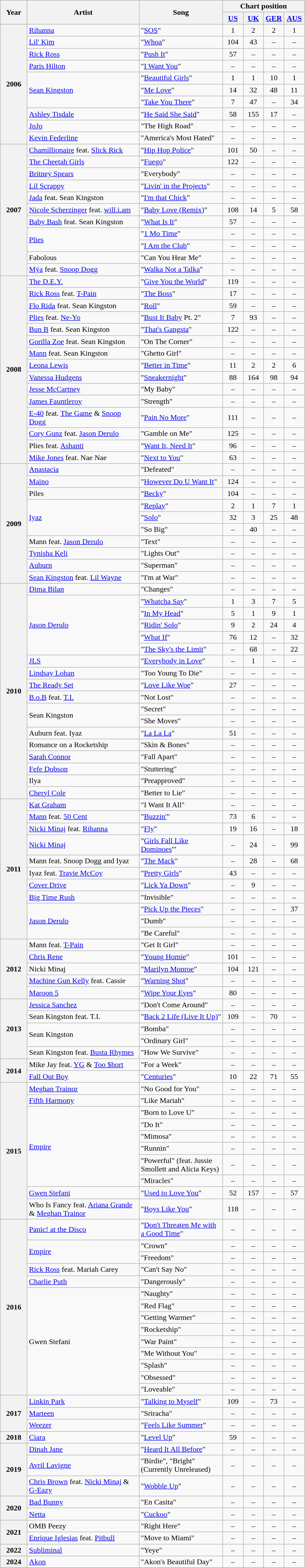<table class="wikitable">
<tr>
<th width="50" rowspan="2">Year</th>
<th width="230" rowspan="2">Artist</th>
<th width="170" rowspan="2">Song</th>
<th colspan="4">Chart position</th>
</tr>
<tr>
<th width="36"><a href='#'>US</a></th>
<th width="36"><a href='#'>UK</a></th>
<th width="36"><a href='#'>GER</a></th>
<th width="36"><a href='#'>AUS</a></th>
</tr>
<tr>
<th rowspan="10" align="center">2006</th>
<td><a href='#'>Rihanna</a></td>
<td>"<a href='#'>SOS</a>"</td>
<td align="center">1</td>
<td align="center">2</td>
<td align="center">2</td>
<td align="center">1</td>
</tr>
<tr>
<td><a href='#'>Lil' Kim</a></td>
<td>"<a href='#'>Whoa</a>"</td>
<td align="center">104</td>
<td align="center">43</td>
<td align="center">–</td>
<td align="center">–</td>
</tr>
<tr>
<td><a href='#'>Rick Ross</a></td>
<td>"<a href='#'>Push It</a>"</td>
<td align="center">57</td>
<td align="center">–</td>
<td align="center">–</td>
<td align="center">–</td>
</tr>
<tr>
<td><a href='#'>Paris Hilton</a></td>
<td>"<a href='#'>I Want You</a>"</td>
<td align="center">–</td>
<td align="center">–</td>
<td align="center">–</td>
<td align="center">–</td>
</tr>
<tr>
<td rowspan="3"><a href='#'>Sean Kingston</a></td>
<td>"<a href='#'>Beautiful Girls</a>"</td>
<td align="center">1</td>
<td align="center">1</td>
<td align="center">10</td>
<td align="center">1</td>
</tr>
<tr>
<td>"<a href='#'>Me Love</a>"</td>
<td align="center">14</td>
<td align="center">32</td>
<td align="center">48</td>
<td align="center">11</td>
</tr>
<tr>
<td>"<a href='#'>Take You There</a>"</td>
<td align="center">7</td>
<td align="center">47</td>
<td align="center">–</td>
<td align="center">34</td>
</tr>
<tr>
<td><a href='#'>Ashley Tisdale</a></td>
<td>"<a href='#'>He Said She Said</a>"</td>
<td align="center">58</td>
<td align="center">155</td>
<td align="center">17</td>
<td align="center">–</td>
</tr>
<tr>
<td><a href='#'>JoJo</a></td>
<td>"The High Road"</td>
<td align="center">–</td>
<td align="center">–</td>
<td align="center">–</td>
<td align="center">–</td>
</tr>
<tr>
<td><a href='#'>Kevin Federline</a></td>
<td>"America's Most Hated"</td>
<td align="center">–</td>
<td align="center">–</td>
<td align="center">–</td>
<td align="center">–</td>
</tr>
<tr>
<th rowspan="11" align="center">2007</th>
<td><a href='#'>Chamillionaire</a> feat. <a href='#'>Slick Rick</a></td>
<td>"<a href='#'>Hip Hop Police</a>"</td>
<td align="center">101</td>
<td align="center">50</td>
<td align="center">–</td>
<td align="center">–</td>
</tr>
<tr>
<td><a href='#'>The Cheetah Girls</a></td>
<td>"<a href='#'>Fuego</a>"</td>
<td align="center">122</td>
<td align="center">–</td>
<td align="center">–</td>
<td align="center">–</td>
</tr>
<tr>
<td><a href='#'>Britney Spears</a></td>
<td>"Everybody"</td>
<td align="center">–</td>
<td align="center">–</td>
<td align="center">–</td>
<td align="center">–</td>
</tr>
<tr>
<td><a href='#'>Lil Scrappy</a></td>
<td>"<a href='#'>Livin' in the Projects</a>"</td>
<td align="center">–</td>
<td align="center">–</td>
<td align="center">–</td>
<td align="center">–</td>
</tr>
<tr>
<td><a href='#'>Jada</a> feat. Sean Kingston</td>
<td>"<a href='#'>I'm that Chick</a>"</td>
<td align="center">–</td>
<td align="center">–</td>
<td align="center">–</td>
<td align="center">–</td>
</tr>
<tr>
<td><a href='#'>Nicole Scherzinger</a> feat. <a href='#'>will.i.am</a></td>
<td>"<a href='#'>Baby Love (Remix)</a>"</td>
<td align="center">108</td>
<td align="center">14</td>
<td align="center">5</td>
<td align="center">58</td>
</tr>
<tr>
<td><a href='#'>Baby Bash</a> feat. Sean Kingston</td>
<td>"<a href='#'>What Is It</a>"</td>
<td align="center">57</td>
<td align="center">–</td>
<td align="center">–</td>
<td align="center">–</td>
</tr>
<tr>
<td rowspan="2"><a href='#'>Plies</a></td>
<td>"<a href='#'>1 Mo Time</a>"</td>
<td align="center">–</td>
<td align="center">–</td>
<td align="center">–</td>
<td align="center">–</td>
</tr>
<tr>
<td>"<a href='#'>I Am the Club</a>"</td>
<td align="center">–</td>
<td align="center">–</td>
<td align="center">–</td>
<td align="center">–</td>
</tr>
<tr>
<td>Fabolous</td>
<td>"Can You Hear Me"</td>
<td align="center">–</td>
<td align="center">–</td>
<td align="center">–</td>
<td align="center">–</td>
</tr>
<tr>
<td><a href='#'>Mýa</a> feat. <a href='#'>Snoop Dogg</a></td>
<td>"<a href='#'>Walka Not a Talka</a>"</td>
<td align="center">–</td>
<td align="center">–</td>
<td align="center">–</td>
<td align="center">–</td>
</tr>
<tr>
<th rowspan="15" align="center">2008</th>
<td><a href='#'>The D.E.Y.</a></td>
<td>"<a href='#'>Give You the World</a>"</td>
<td align="center">119</td>
<td align="center">–</td>
<td align="center">–</td>
<td align="center">–</td>
</tr>
<tr>
<td><a href='#'>Rick Ross</a> feat. <a href='#'>T-Pain</a></td>
<td>"<a href='#'>The Boss</a>"</td>
<td align="center">17</td>
<td align="center">–</td>
<td align="center">–</td>
<td align="center">–</td>
</tr>
<tr>
<td><a href='#'>Flo Rida</a> feat. Sean Kingston</td>
<td>"<a href='#'>Roll</a>"</td>
<td align="center">59</td>
<td align="center">–</td>
<td align="center">–</td>
<td align="center">–</td>
</tr>
<tr>
<td><a href='#'>Plies</a> feat. <a href='#'>Ne-Yo</a></td>
<td>"<a href='#'>Bust It Baby</a> Pt. 2"</td>
<td align="center">7</td>
<td align="center">93</td>
<td align="center">–</td>
<td align="center">–</td>
</tr>
<tr>
<td><a href='#'>Bun B</a> feat. Sean Kingston</td>
<td>"<a href='#'>That's Gangsta</a>"</td>
<td align="center">122</td>
<td align="center">–</td>
<td align="center">–</td>
<td align="center">–</td>
</tr>
<tr>
<td><a href='#'>Gorilla Zoe</a> feat. Sean Kingston</td>
<td>"On The Corner"</td>
<td align="center">–</td>
<td align="center">–</td>
<td align="center">–</td>
<td align="center">–</td>
</tr>
<tr>
<td><a href='#'>Mann</a> feat. Sean Kingston</td>
<td>"Ghetto Girl"</td>
<td align="center">–</td>
<td align="center">–</td>
<td align="center">–</td>
<td align="center">–</td>
</tr>
<tr>
<td><a href='#'>Leona Lewis</a></td>
<td>"<a href='#'>Better in Time</a>"</td>
<td align="center">11</td>
<td align="center">2</td>
<td align="center">2</td>
<td align="center">6</td>
</tr>
<tr>
<td><a href='#'>Vanessa Hudgens</a></td>
<td>"<a href='#'>Sneakernight</a>"</td>
<td align="center">88</td>
<td align="center">164</td>
<td align="center">98</td>
<td align="center">94</td>
</tr>
<tr>
<td><a href='#'>Jesse McCartney</a></td>
<td>"My Baby"</td>
<td align="center">–</td>
<td align="center">–</td>
<td align="center">–</td>
<td align="center">–</td>
</tr>
<tr>
<td><a href='#'>James Fauntleroy</a></td>
<td>"Strength"</td>
<td align="center">–</td>
<td align="center">–</td>
<td align="center">–</td>
<td align="center">–</td>
</tr>
<tr>
<td><a href='#'>E-40</a> feat. <a href='#'>The Game</a> & <a href='#'>Snoop Dogg</a></td>
<td>"<a href='#'>Pain No More</a>"</td>
<td align="center">111</td>
<td align="center">–</td>
<td align="center">–</td>
<td align="center">–</td>
</tr>
<tr>
<td><a href='#'>Cory Gunz</a> feat. <a href='#'>Jason Derulo</a></td>
<td>"Gamble on Me"</td>
<td align="center">125</td>
<td align="center">–</td>
<td align="center">–</td>
<td align="center">–</td>
</tr>
<tr>
<td>Plies feat. <a href='#'>Ashanti</a></td>
<td>"<a href='#'>Want It, Need It</a>"</td>
<td align="center">96</td>
<td align="center">–</td>
<td align="center">–</td>
<td align="center">–</td>
</tr>
<tr>
<td><a href='#'>Mike Jones</a> feat. Nae Nae</td>
<td>"<a href='#'>Next to You</a>"</td>
<td align="center">63</td>
<td align="center">–</td>
<td align="center">–</td>
<td align="center">–</td>
</tr>
<tr>
<th rowspan="10" align="center">2009</th>
<td><a href='#'>Anastacia</a></td>
<td>"Defeated"</td>
<td align="center">–</td>
<td align="center">–</td>
<td align="center">–</td>
<td align="center">–</td>
</tr>
<tr>
<td><a href='#'>Maino</a></td>
<td>"<a href='#'>However Do U Want It</a>"</td>
<td align="center">124</td>
<td align="center">–</td>
<td align="center">–</td>
<td align="center">–</td>
</tr>
<tr>
<td>Piles</td>
<td>"<a href='#'>Becky</a>"</td>
<td align="center">104</td>
<td align="center">–</td>
<td align="center">–</td>
<td align="center">–</td>
</tr>
<tr>
<td rowspan="3"><a href='#'>Iyaz</a></td>
<td>"<a href='#'>Replay</a>"</td>
<td align="center">2</td>
<td align="center">1</td>
<td align="center">7</td>
<td align="center">1</td>
</tr>
<tr>
<td>"<a href='#'>Solo</a>"</td>
<td align="center">32</td>
<td align="center">3</td>
<td align="center">25</td>
<td align="center">48</td>
</tr>
<tr>
<td>"So Big"</td>
<td align="center">–</td>
<td align="center">40</td>
<td align="center">–</td>
<td align="center">–</td>
</tr>
<tr>
<td>Mann feat. <a href='#'>Jason Derulo</a></td>
<td>"Text"</td>
<td align="center">–</td>
<td align="center">–</td>
<td align="center">–</td>
<td align="center">–</td>
</tr>
<tr>
<td><a href='#'>Tynisha Keli</a></td>
<td>"Lights Out"</td>
<td align="center">–</td>
<td align="center">–</td>
<td align="center">–</td>
<td align="center">–</td>
</tr>
<tr>
<td><a href='#'>Auburn</a></td>
<td>"Superman"</td>
<td align="center">–</td>
<td align="center">–</td>
<td align="center">–</td>
<td align="center">–</td>
</tr>
<tr>
<td><a href='#'>Sean Kingston</a> feat. <a href='#'>Lil Wayne</a></td>
<td>"I'm at War"</td>
<td align="center">–</td>
<td align="center">–</td>
<td align="center">–</td>
<td align="center">–</td>
</tr>
<tr>
<th rowspan="18" align="center">2010</th>
<td><a href='#'>Dima Bilan</a></td>
<td>"Changes"</td>
<td align="center">–</td>
<td align="center">–</td>
<td align="center">–</td>
<td align="center">–</td>
</tr>
<tr>
<td rowspan="5"><a href='#'>Jason Derulo</a></td>
<td>"<a href='#'>Whatcha Say</a>"</td>
<td align="center">1</td>
<td align="center">3</td>
<td align="center">7</td>
<td align="center">5</td>
</tr>
<tr>
<td>"<a href='#'>In My Head</a>"</td>
<td align="center">5</td>
<td align="center">1</td>
<td align="center">9</td>
<td align="center">1</td>
</tr>
<tr>
<td>"<a href='#'>Ridin' Solo</a>"</td>
<td align="center">9</td>
<td align="center">2</td>
<td align="center">24</td>
<td align="center">4</td>
</tr>
<tr>
<td>"<a href='#'>What If</a>"</td>
<td align="center">76</td>
<td align="center">12</td>
<td align="center">–</td>
<td align="center">32</td>
</tr>
<tr>
<td>"<a href='#'>The Sky's the Limit</a>"</td>
<td align="center">–</td>
<td align="center">68</td>
<td align="center">–</td>
<td align="center">22</td>
</tr>
<tr>
<td><a href='#'>JLS</a></td>
<td>"<a href='#'>Everybody in Love</a>"</td>
<td align="center">–</td>
<td align="center">1</td>
<td align="center">–</td>
<td align="center">–</td>
</tr>
<tr>
<td><a href='#'>Lindsay Lohan</a></td>
<td>"Too Young To Die"</td>
<td align="center">–</td>
<td align="center">–</td>
<td align="center">–</td>
<td align="center">–</td>
</tr>
<tr>
<td><a href='#'>The Ready Set</a></td>
<td>"<a href='#'>Love Like Woe</a>"</td>
<td align="center">27</td>
<td align="center">–</td>
<td align="center">–</td>
<td align="center">–</td>
</tr>
<tr>
<td><a href='#'>B.o.B</a> feat. <a href='#'>T.I.</a></td>
<td>"Not Lost"</td>
<td align="center">–</td>
<td align="center">–</td>
<td align="center">–</td>
<td align="center">–</td>
</tr>
<tr>
<td rowspan="2">Sean Kingston</td>
<td>"Secret"</td>
<td align="center">–</td>
<td align="center">–</td>
<td align="center">–</td>
<td align="center">–</td>
</tr>
<tr>
<td>"She Moves"</td>
<td align="center">–</td>
<td align="center">–</td>
<td align="center">–</td>
<td align="center">–</td>
</tr>
<tr>
<td>Auburn feat. Iyaz</td>
<td>"<a href='#'>La La La</a>"</td>
<td align="center">51</td>
<td align="center">–</td>
<td align="center">–</td>
<td align="center">–</td>
</tr>
<tr>
<td>Romance on a Rocketship</td>
<td>"Skin & Bones"</td>
<td align="center">–</td>
<td align="center">–</td>
<td align="center">–</td>
<td align="center">–</td>
</tr>
<tr>
<td><a href='#'>Sarah Connor</a></td>
<td>"Fall Apart"</td>
<td align="center">–</td>
<td align="center">–</td>
<td align="center">–</td>
<td align="center">–</td>
</tr>
<tr>
<td><a href='#'>Fefe Dobson</a></td>
<td>"Stuttering"</td>
<td align="center">–</td>
<td align="center">–</td>
<td align="center">–</td>
<td align="center">–</td>
</tr>
<tr>
<td>Ilya</td>
<td>"Preapproved"</td>
<td align="center">–</td>
<td align="center">–</td>
<td align="center">–</td>
<td align="center">–</td>
</tr>
<tr>
<td><a href='#'>Cheryl Cole</a></td>
<td>"Better to Lie"</td>
<td align="center">–</td>
<td align="center">–</td>
<td align="center">–</td>
<td align="center">–</td>
</tr>
<tr>
<th rowspan="11" align="center">2011</th>
<td><a href='#'>Kat Graham</a></td>
<td>"I Want It All"</td>
<td align="center">–</td>
<td align="center">–</td>
<td align="center">–</td>
<td align="center">–</td>
</tr>
<tr>
<td><a href='#'>Mann</a> feat. <a href='#'>50 Cent</a></td>
<td>"<a href='#'>Buzzin'</a>"</td>
<td align="center">73</td>
<td align="center">6</td>
<td align="center">–</td>
<td align="center">–</td>
</tr>
<tr>
<td><a href='#'>Nicki Minaj</a> feat. <a href='#'>Rihanna</a></td>
<td>"<a href='#'>Fly</a>"</td>
<td align="center">19</td>
<td align="center">16</td>
<td align="center">–</td>
<td align="center">18</td>
</tr>
<tr>
<td><a href='#'>Nicki Minaj</a></td>
<td>"<a href='#'>Girls Fall Like Dominoes</a>'"</td>
<td align="center">–</td>
<td align="center">24</td>
<td align="center">–</td>
<td align="center">99</td>
</tr>
<tr>
<td>Mann feat. Snoop Dogg and Iyaz</td>
<td>"<a href='#'>The Mack</a>"</td>
<td align="center">–</td>
<td align="center">28</td>
<td align="center">–</td>
<td align="center">68</td>
</tr>
<tr>
<td>Iyaz feat. <a href='#'>Travie McCoy</a></td>
<td>"<a href='#'>Pretty Girls</a>"</td>
<td align="center">43</td>
<td align="center">–</td>
<td align="center">–</td>
<td align="center">–</td>
</tr>
<tr>
<td><a href='#'>Cover Drive</a></td>
<td>"<a href='#'>Lick Ya Down</a>"</td>
<td align="center">–</td>
<td align="center">9</td>
<td align="center">–</td>
<td align="center">–</td>
</tr>
<tr>
<td><a href='#'>Big Time Rush</a></td>
<td>"Invisible"</td>
<td align="center">–</td>
<td align="center">–</td>
<td align="center">–</td>
<td align="center">–</td>
</tr>
<tr>
<td rowspan="3"><a href='#'>Jason Derulo</a></td>
<td>"<a href='#'>Pick Up the Pieces</a>"</td>
<td align="center">–</td>
<td align="center">–</td>
<td align="center">–</td>
<td align="center">37</td>
</tr>
<tr>
<td>"Dumb"</td>
<td align="center">–</td>
<td align="center">–</td>
<td align="center">–</td>
<td align="center">–</td>
</tr>
<tr>
<td>"Be Careful"</td>
<td align="center">–</td>
<td align="center">–</td>
<td align="center">–</td>
<td align="center">–</td>
</tr>
<tr>
<th rowspan="5" align="center">2012</th>
<td>Mann feat. <a href='#'>T-Pain</a></td>
<td>"Get It Girl"</td>
<td align="center">–</td>
<td align="center">–</td>
<td align="center">–</td>
<td align="center">–</td>
</tr>
<tr>
<td><a href='#'>Chris Rene</a></td>
<td>"<a href='#'>Young Homie</a>"</td>
<td align="center">101</td>
<td align="center">–</td>
<td align="center">–</td>
<td align="center">–</td>
</tr>
<tr>
<td>Nicki Minaj</td>
<td>"<a href='#'>Marilyn Monroe</a>"</td>
<td align="center">104</td>
<td align="center">121</td>
<td align="center">–</td>
<td align="center">–</td>
</tr>
<tr>
<td><a href='#'>Machine Gun Kelly</a> feat. Cassie</td>
<td>"<a href='#'>Warning Shot</a>"</td>
<td align="center">–</td>
<td align="center">–</td>
<td align="center">–</td>
<td align="center">–</td>
</tr>
<tr>
<td><a href='#'>Maroon 5</a></td>
<td>"<a href='#'>Wipe Your Eyes</a>"</td>
<td align="center">80</td>
<td align="center">–</td>
<td align="center">–</td>
<td align="center">–</td>
</tr>
<tr>
<th rowspan="5" align="center">2013</th>
<td><a href='#'>Jessica Sanchez</a></td>
<td>"Don't Come Around"</td>
<td align="center">–</td>
<td align="center">–</td>
<td align="center">–</td>
<td align="center">–</td>
</tr>
<tr>
<td>Sean Kingston feat. T.I.</td>
<td>"<a href='#'>Back 2 Life (Live It Up)</a>"</td>
<td align="center">109</td>
<td align="center">–</td>
<td align="center">70</td>
<td align="center">–</td>
</tr>
<tr>
<td rowspan="2">Sean Kingston</td>
<td>"Bomba"</td>
<td align="center">–</td>
<td align="center">–</td>
<td align="center">–</td>
<td align="center">–</td>
</tr>
<tr>
<td>"Ordinary Girl"</td>
<td align="center">–</td>
<td align="center">–</td>
<td align="center">–</td>
<td align="center">–</td>
</tr>
<tr>
<td>Sean Kingston feat. <a href='#'>Busta Rhymes</a></td>
<td>"How We Survive"</td>
<td align="center">–</td>
<td align="center">–</td>
<td align="center">–</td>
<td align="center">–</td>
</tr>
<tr>
<th rowspan="2" align="center">2014</th>
<td>Mike Jay feat. <a href='#'>YG</a> & <a href='#'>Too $hort</a></td>
<td>"For a Week"</td>
<td align="center">–</td>
<td align="center">–</td>
<td align="center">–</td>
<td align="center">–</td>
</tr>
<tr>
<td><a href='#'>Fall Out Boy</a></td>
<td>"<a href='#'>Centuries</a>"</td>
<td align="center">10</td>
<td align="center">22</td>
<td align="center">71</td>
<td align="center">55</td>
</tr>
<tr>
<th rowspan="10" align="center">2015</th>
<td><a href='#'>Meghan Trainor</a></td>
<td>"No Good for You"</td>
<td align="center">–</td>
<td align="center">–</td>
<td align="center">–</td>
<td align="center">–</td>
</tr>
<tr>
<td><a href='#'>Fifth Harmony</a></td>
<td>"Like Mariah"</td>
<td align="center">–</td>
<td align="center">–</td>
<td align="center">–</td>
<td align="center">–</td>
</tr>
<tr>
<td rowspan="6"><a href='#'>Empire</a></td>
<td>"Born to Love U"</td>
<td align="center">–</td>
<td align="center">–</td>
<td align="center">–</td>
<td align="center">–</td>
</tr>
<tr>
<td>"Do It"</td>
<td align="center">–</td>
<td align="center">–</td>
<td align="center">–</td>
<td align="center">–</td>
</tr>
<tr>
<td>"Mimosa"</td>
<td align="center">–</td>
<td align="center">–</td>
<td align="center">–</td>
<td align="center">–</td>
</tr>
<tr>
<td>"Runnin"</td>
<td align="center">–</td>
<td align="center">–</td>
<td align="center">–</td>
<td align="center">–</td>
</tr>
<tr>
<td>"Powerful" (feat. Jussie Smollett and Alicia Keys)</td>
<td align="center">–</td>
<td align="center">–</td>
<td align="center">–</td>
<td align="center">–</td>
</tr>
<tr>
<td>"Miracles"</td>
<td align="center">–</td>
<td align="center">–</td>
<td align="center">–</td>
<td align="center">–</td>
</tr>
<tr>
<td><a href='#'>Gwen Stefani</a></td>
<td>"<a href='#'>Used to Love You</a>"</td>
<td align="center">52</td>
<td align="center">157</td>
<td align="center">–</td>
<td align="center">57</td>
</tr>
<tr>
<td>Who Is Fancy feat. <a href='#'>Ariana Grande</a> & <a href='#'>Meghan Trainor</a></td>
<td>"<a href='#'>Boys Like You</a>"</td>
<td align="center">118</td>
<td align="center">–</td>
<td align="center">–</td>
<td align="center">–</td>
</tr>
<tr>
<th rowspan="14" align="center">2016</th>
<td><a href='#'>Panic! at the Disco</a></td>
<td>"<a href='#'>Don't Threaten Me with a Good Time</a>"</td>
<td align="center">–</td>
<td align="center">–</td>
<td align="center">–</td>
<td align="center">–</td>
</tr>
<tr>
<td rowspan=2><a href='#'>Empire</a></td>
<td>"Crown"</td>
<td align="center">–</td>
<td align="center">–</td>
<td align="center">–</td>
<td align="center">–</td>
</tr>
<tr>
<td>"Freedom"</td>
<td align="center">–</td>
<td align="center">–</td>
<td align="center">–</td>
<td align="center">–</td>
</tr>
<tr>
<td><a href='#'>Rick Ross</a> feat. Mariah Carey</td>
<td>"Can't Say No"</td>
<td align="center">–</td>
<td align="center">–</td>
<td align="center">–</td>
<td align="center">–</td>
</tr>
<tr>
<td><a href='#'>Charlie Puth</a></td>
<td>"Dangerously"</td>
<td align="center">–</td>
<td align="center">–</td>
<td align="center">–</td>
<td align="center">–</td>
</tr>
<tr>
<td rowspan="9">Gwen Stefani</td>
<td>"Naughty"</td>
<td align="center">–</td>
<td align="center">–</td>
<td align="center">–</td>
<td align="center">–</td>
</tr>
<tr>
<td>"Red Flag"</td>
<td align="center">–</td>
<td align="center">–</td>
<td align="center">–</td>
<td align="center">–</td>
</tr>
<tr>
<td>"Getting Warmer"</td>
<td align="center">–</td>
<td align="center">–</td>
<td align="center">–</td>
<td align="center">–</td>
</tr>
<tr>
<td>"Rocketship"</td>
<td align="center">–</td>
<td align="center">–</td>
<td align="center">–</td>
<td align="center">–</td>
</tr>
<tr>
<td>"War Paint"</td>
<td align="center">–</td>
<td align="center">–</td>
<td align="center">–</td>
<td align="center">–</td>
</tr>
<tr>
<td>"Me Without You"</td>
<td align="center">–</td>
<td align="center">–</td>
<td align="center">–</td>
<td align="center">–</td>
</tr>
<tr>
<td>"Splash"</td>
<td align="center">–</td>
<td align="center">–</td>
<td align="center">–</td>
<td align="center">–</td>
</tr>
<tr>
<td>"Obsessed"</td>
<td align="center">–</td>
<td align="center">–</td>
<td align="center">–</td>
<td align="center">–</td>
</tr>
<tr>
<td>"Loveable"</td>
<td align="center">–</td>
<td align="center">–</td>
<td align="center">–</td>
<td align="center">–</td>
</tr>
<tr>
<th rowspan="3" align="center">2017</th>
<td><a href='#'>Linkin Park</a></td>
<td>"<a href='#'>Talking to Myself</a>"</td>
<td align="center">109</td>
<td align="center">–</td>
<td align="center">73</td>
<td align="center">–</td>
</tr>
<tr>
<td><a href='#'>Marteen</a></td>
<td>"Sriracha"</td>
<td align="center">–</td>
<td align="center">–</td>
<td align="center">–</td>
<td align="center">–</td>
</tr>
<tr>
<td><a href='#'>Weezer</a></td>
<td>"<a href='#'>Feels Like Summer</a>"</td>
<td align="center">–</td>
<td align="center">–</td>
<td align="center">–</td>
<td align="center">–</td>
</tr>
<tr>
<th align="center">2018</th>
<td><a href='#'>Ciara</a></td>
<td>"<a href='#'>Level Up</a>"</td>
<td align="center">59</td>
<td align="center">–</td>
<td align="center">–</td>
<td align="center">–</td>
</tr>
<tr>
<th align="center" rowspan="3">2019</th>
<td><a href='#'>Dinah Jane</a></td>
<td>"<a href='#'>Heard It All Before</a>"</td>
<td align="center">–</td>
<td align="center">–</td>
<td align="center">–</td>
<td align="center">–</td>
</tr>
<tr>
<td><a href='#'>Avril Lavigne</a></td>
<td>"Birdie", "Bright" (Currently Unreleased)</td>
<td align="center">–</td>
<td align="center">–</td>
<td align="center">–</td>
<td align="center">–</td>
</tr>
<tr>
<td><a href='#'>Chris Brown</a> feat. <a href='#'>Nicki Minaj</a> & <a href='#'>G-Eazy</a></td>
<td>"<a href='#'>Wobble Up</a>"</td>
<td align="center">–</td>
<td align="center">–</td>
<td align="center">–</td>
<td align="center">–</td>
</tr>
<tr>
<th align="center" rowspan="2">2020</th>
<td><a href='#'>Bad Bunny</a></td>
<td>"En Casita"</td>
<td align="center">–</td>
<td align="center">–</td>
<td align="center">–</td>
<td align="center">–</td>
</tr>
<tr>
<td><a href='#'>Netta</a></td>
<td>"<a href='#'>Cuckoo</a>"</td>
<td align="center">–</td>
<td align="center">–</td>
<td align="center">–</td>
<td align="center">–</td>
</tr>
<tr>
<th align="center" rowspan="2">2021</th>
<td>OMB Peezy</td>
<td>"Right Here"</td>
<td align="center">–</td>
<td align="center">–</td>
<td align="center">–</td>
<td align="center">–</td>
</tr>
<tr>
<td><a href='#'>Enrique Iglesias</a> feat. <a href='#'>Pitbull</a></td>
<td>"Move to Miami"</td>
<td align="center">–</td>
<td align="center">–</td>
<td align="center">–</td>
<td align="center">–</td>
</tr>
<tr>
<th align="center">2022</th>
<td><a href='#'>Subliminal</a></td>
<td>"Yeye"</td>
<td align="center">–</td>
<td align="center">–</td>
<td align="center">–</td>
<td align="center">–</td>
</tr>
<tr>
<th>2024</th>
<td><a href='#'>Akon</a></td>
<td>"Akon's Beautiful Day"</td>
<td align="center">–</td>
<td align="center">–</td>
<td align="center">–</td>
<td align="center">–</td>
</tr>
<tr>
</tr>
</table>
